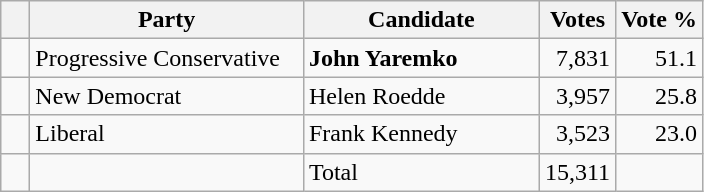<table class="wikitable">
<tr>
<th></th>
<th scope="col" width="175">Party</th>
<th scope="col" width="150">Candidate</th>
<th>Votes</th>
<th>Vote %</th>
</tr>
<tr>
<td>   </td>
<td>Progressive Conservative</td>
<td><strong>John Yaremko</strong></td>
<td align=right>7,831</td>
<td align=right>51.1</td>
</tr>
<tr>
<td>   </td>
<td>New Democrat</td>
<td>Helen Roedde</td>
<td align=right>3,957</td>
<td align=right>25.8</td>
</tr>
<tr |>
<td>   </td>
<td>Liberal</td>
<td>Frank Kennedy</td>
<td align=right>3,523</td>
<td align=right>23.0</td>
</tr>
<tr>
<td></td>
<td></td>
<td>Total</td>
<td align=right>15,311</td>
<td></td>
</tr>
</table>
